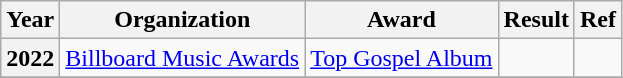<table class="wikitable plainrowheaders">
<tr>
<th>Year</th>
<th>Organization</th>
<th>Award</th>
<th>Result</th>
<th>Ref</th>
</tr>
<tr>
<th scope="row">2022</th>
<td><a href='#'>Billboard Music Awards</a></td>
<td><a href='#'>Top Gospel Album</a></td>
<td></td>
<td></td>
</tr>
<tr>
</tr>
</table>
